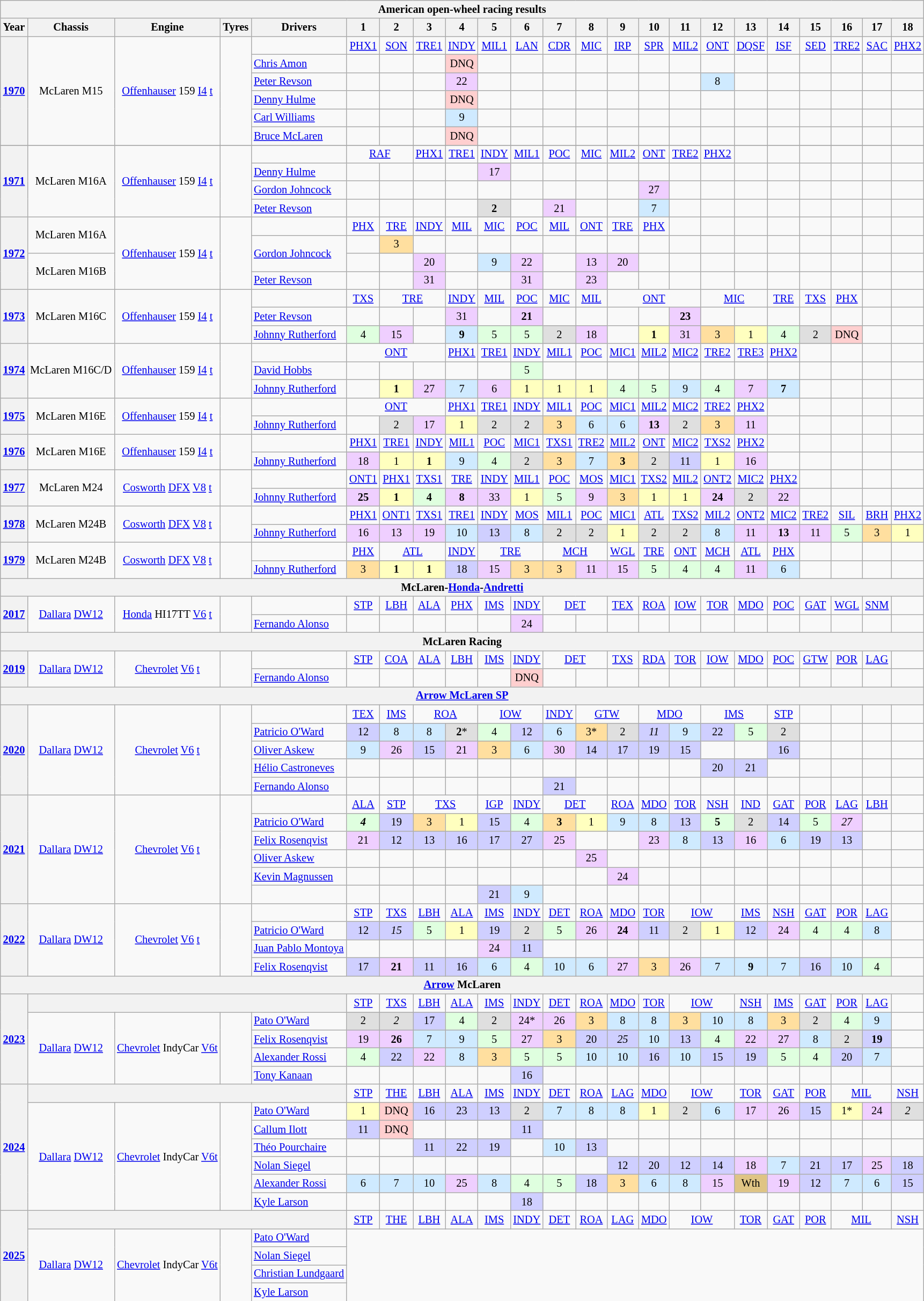<table class="wikitable collapsible collapsed" style="text-align:center; font-size:85%">
<tr>
<th colspan="23">American open-wheel racing results</th>
</tr>
<tr>
<th>Year</th>
<th>Chassis</th>
<th>Engine</th>
<th>Tyres</th>
<th>Drivers</th>
<th>1</th>
<th>2</th>
<th>3</th>
<th>4</th>
<th>5</th>
<th>6</th>
<th>7</th>
<th>8</th>
<th>9</th>
<th>10</th>
<th>11</th>
<th>12</th>
<th>13</th>
<th>14</th>
<th>15</th>
<th>16</th>
<th>17</th>
<th>18</th>
</tr>
<tr>
<th rowspan=6><a href='#'>1970</a></th>
<td rowspan=6>McLaren M15</td>
<td rowspan=6><a href='#'>Offenhauser</a> 159 <a href='#'>I4</a> <a href='#'>t</a></td>
<td rowspan=6></td>
<td></td>
<td><a href='#'>PHX1</a></td>
<td><a href='#'>SON</a></td>
<td><a href='#'>TRE1</a></td>
<td><a href='#'>INDY</a></td>
<td><a href='#'>MIL1</a></td>
<td><a href='#'>LAN</a></td>
<td><a href='#'>CDR</a></td>
<td><a href='#'>MIC</a></td>
<td><a href='#'>IRP</a></td>
<td><a href='#'>SPR</a></td>
<td><a href='#'>MIL2</a></td>
<td><a href='#'>ONT</a></td>
<td><a href='#'>DQSF</a></td>
<td><a href='#'>ISF</a></td>
<td><a href='#'>SED</a></td>
<td><a href='#'>TRE2</a></td>
<td><a href='#'>SAC</a></td>
<td><a href='#'>PHX2</a></td>
</tr>
<tr>
<td align="left"> <a href='#'>Chris Amon</a></td>
<td></td>
<td></td>
<td></td>
<td style="background:#ffcfcf;" align=center>DNQ</td>
<td></td>
<td></td>
<td></td>
<td></td>
<td></td>
<td></td>
<td></td>
<td></td>
<td></td>
<td></td>
<td></td>
<td></td>
<td></td>
<td></td>
</tr>
<tr>
<td align="left"> <a href='#'>Peter Revson</a></td>
<td></td>
<td></td>
<td></td>
<td style="background:#EFCFFF;" align=center>22</td>
<td></td>
<td></td>
<td></td>
<td></td>
<td></td>
<td></td>
<td></td>
<td style="background:#CFEAFF;" align=center>8</td>
<td></td>
<td></td>
<td></td>
<td></td>
<td></td>
<td></td>
</tr>
<tr>
<td align="left"> <a href='#'>Denny Hulme</a></td>
<td></td>
<td></td>
<td></td>
<td style="background:#ffcfcf;" align=center>DNQ</td>
<td></td>
<td></td>
<td></td>
<td></td>
<td></td>
<td></td>
<td></td>
<td></td>
<td></td>
<td></td>
<td></td>
<td></td>
<td></td>
<td></td>
</tr>
<tr>
<td align="left"> <a href='#'>Carl Williams</a></td>
<td></td>
<td></td>
<td></td>
<td style="background:#CFEAFF;" align=center>9</td>
<td></td>
<td></td>
<td></td>
<td></td>
<td></td>
<td></td>
<td></td>
<td></td>
<td></td>
<td></td>
<td></td>
<td></td>
<td></td>
<td></td>
</tr>
<tr>
<td align="left"> <a href='#'>Bruce McLaren</a></td>
<td></td>
<td></td>
<td></td>
<td style="background:#ffcfcf;" align=center>DNQ</td>
<td></td>
<td></td>
<td></td>
<td></td>
<td></td>
<td></td>
<td></td>
<td></td>
<td></td>
<td></td>
<td></td>
<td></td>
<td></td>
<td></td>
</tr>
<tr>
</tr>
<tr>
<th rowspan=4><a href='#'>1971</a></th>
<td rowspan=4>McLaren M16A</td>
<td rowspan=4><a href='#'>Offenhauser</a> 159 <a href='#'>I4</a> <a href='#'>t</a></td>
<td rowspan=4></td>
<td></td>
<td colspan=2><a href='#'>RAF</a></td>
<td><a href='#'>PHX1</a></td>
<td><a href='#'>TRE1</a></td>
<td><a href='#'>INDY</a></td>
<td><a href='#'>MIL1</a></td>
<td><a href='#'>POC</a></td>
<td><a href='#'>MIC</a></td>
<td><a href='#'>MIL2</a></td>
<td><a href='#'>ONT</a></td>
<td><a href='#'>TRE2</a></td>
<td><a href='#'>PHX2</a></td>
<td></td>
<td></td>
<td></td>
<td></td>
<td></td>
<td></td>
</tr>
<tr>
<td align="left"> <a href='#'>Denny Hulme</a></td>
<td></td>
<td></td>
<td></td>
<td></td>
<td style="background:#EFCFFF;" align=center>17</td>
<td></td>
<td></td>
<td></td>
<td></td>
<td></td>
<td></td>
<td></td>
<td></td>
<td></td>
<td></td>
<td></td>
<td></td>
<td></td>
</tr>
<tr>
<td align="left"> <a href='#'>Gordon Johncock</a></td>
<td></td>
<td></td>
<td></td>
<td></td>
<td></td>
<td></td>
<td></td>
<td></td>
<td></td>
<td style="background:#EFCFFF;" align=center>27</td>
<td></td>
<td></td>
<td></td>
<td></td>
<td></td>
<td></td>
<td></td>
<td></td>
</tr>
<tr>
<td align="left"> <a href='#'>Peter Revson</a></td>
<td></td>
<td></td>
<td></td>
<td></td>
<td style="background:#DFDFDF;" align=center><strong>2</strong></td>
<td></td>
<td style="background:#EFCFFF;" align=center>21</td>
<td></td>
<td></td>
<td style="background:#CFEAFF;" align=center>7</td>
<td></td>
<td></td>
<td></td>
<td></td>
<td></td>
<td></td>
<td></td>
<td></td>
</tr>
<tr>
<th rowspan=4><a href='#'>1972</a></th>
<td rowspan=2>McLaren M16A</td>
<td rowspan=4><a href='#'>Offenhauser</a> 159 <a href='#'>I4</a> <a href='#'>t</a></td>
<td rowspan=4></td>
<td></td>
<td><a href='#'>PHX</a></td>
<td><a href='#'>TRE</a></td>
<td><a href='#'>INDY</a></td>
<td><a href='#'>MIL</a></td>
<td><a href='#'>MIC</a></td>
<td><a href='#'>POC</a></td>
<td><a href='#'>MIL</a></td>
<td><a href='#'>ONT</a></td>
<td><a href='#'>TRE</a></td>
<td><a href='#'>PHX</a></td>
<td></td>
<td></td>
<td></td>
<td></td>
<td></td>
<td></td>
<td></td>
<td></td>
</tr>
<tr>
<td rowspan="2" align="left"> <a href='#'>Gordon Johncock</a></td>
<td></td>
<td style="background:#FFDF9F;" align=center>3</td>
<td></td>
<td></td>
<td></td>
<td></td>
<td></td>
<td></td>
<td></td>
<td></td>
<td></td>
<td></td>
<td></td>
<td></td>
<td></td>
<td></td>
<td></td>
<td></td>
</tr>
<tr>
<td rowspan="2">McLaren M16B</td>
<td></td>
<td></td>
<td style="background:#EFCFFF;" align=center>20</td>
<td></td>
<td style="background:#CFEAFF;" align=center>9</td>
<td style="background:#EFCFFF;" align=center>22</td>
<td></td>
<td style="background:#EFCFFF;" align=center>13</td>
<td style="background:#EFCFFF;" align=center>20</td>
<td></td>
<td></td>
<td></td>
<td></td>
<td></td>
<td></td>
<td></td>
<td></td>
<td></td>
</tr>
<tr>
<td align="left"> <a href='#'>Peter Revson</a></td>
<td></td>
<td></td>
<td style="background:#EFCFFF;" align=center>31</td>
<td></td>
<td></td>
<td style="background:#EFCFFF;" align=center>31</td>
<td></td>
<td style="background:#EFCFFF;" align=center>23</td>
<td></td>
<td></td>
<td></td>
<td></td>
<td></td>
<td></td>
<td></td>
<td></td>
<td></td>
<td></td>
</tr>
<tr>
<th rowspan=3><a href='#'>1973</a></th>
<td rowspan=3>McLaren M16C</td>
<td rowspan=3><a href='#'>Offenhauser</a> 159 <a href='#'>I4</a> <a href='#'>t</a></td>
<td rowspan=3></td>
<td></td>
<td><a href='#'>TXS</a></td>
<td colspan=2><a href='#'>TRE</a></td>
<td><a href='#'>INDY</a></td>
<td><a href='#'>MIL</a></td>
<td><a href='#'>POC</a></td>
<td><a href='#'>MIC</a></td>
<td><a href='#'>MIL</a></td>
<td colspan=3><a href='#'>ONT</a></td>
<td colspan=2><a href='#'>MIC</a></td>
<td><a href='#'>TRE</a></td>
<td><a href='#'>TXS</a></td>
<td><a href='#'>PHX</a></td>
<td></td>
<td></td>
</tr>
<tr>
<td align="left"> <a href='#'>Peter Revson</a></td>
<td></td>
<td></td>
<td></td>
<td style="background:#EFCFFF;" align=center>31</td>
<td></td>
<td style="background:#EFCFFF;" align=center><strong>21</strong></td>
<td></td>
<td></td>
<td></td>
<td></td>
<td style="background:#EFCFFF;" align=center><strong>23</strong></td>
<td></td>
<td></td>
<td></td>
<td></td>
<td></td>
<td></td>
<td></td>
</tr>
<tr>
<td align="left"> <a href='#'>Johnny Rutherford</a></td>
<td style="background:#DFFFDF;" align=center>4</td>
<td style="background:#EFCFFF;" align=center>15</td>
<td></td>
<td style="background:#CFEAFF;" align=center><strong>9</strong></td>
<td style="background:#DFFFDF;" align=center>5</td>
<td style="background:#DFFFDF;" align=center>5</td>
<td style="background:#DFDFDF;" align=center>2</td>
<td style="background:#EFCFFF;" align=center>18</td>
<td></td>
<td style="background:#FFFFBF;" align=center><strong>1</strong></td>
<td style="background:#EFCFFF;" align=center>31</td>
<td style="background:#FFDF9F;" align=center>3</td>
<td style="background:#FFFFBF;" align=center>1</td>
<td style="background:#DFFFDF;" align=center>4</td>
<td style="background:#DFDFDF;" align=center>2</td>
<td style="background:#FFCFCF;" align=center>DNQ</td>
<td></td>
<td></td>
</tr>
<tr>
<th rowspan=3><a href='#'>1974</a></th>
<td rowspan=3>McLaren M16C/D</td>
<td rowspan=3><a href='#'>Offenhauser</a> 159 <a href='#'>I4</a> <a href='#'>t</a></td>
<td rowspan=3></td>
<td></td>
<td colspan=3><a href='#'>ONT</a></td>
<td><a href='#'>PHX1</a></td>
<td><a href='#'>TRE1</a></td>
<td><a href='#'>INDY</a></td>
<td><a href='#'>MIL1</a></td>
<td><a href='#'>POC</a></td>
<td><a href='#'>MIC1</a></td>
<td><a href='#'>MIL2</a></td>
<td><a href='#'>MIC2</a></td>
<td><a href='#'>TRE2</a></td>
<td><a href='#'>TRE3</a></td>
<td><a href='#'>PHX2</a></td>
<td></td>
<td></td>
<td></td>
<td></td>
</tr>
<tr>
<td align="left"> <a href='#'>David Hobbs</a></td>
<td></td>
<td></td>
<td></td>
<td></td>
<td></td>
<td style="background:#DFFFDF;" align=center>5</td>
<td></td>
<td></td>
<td></td>
<td></td>
<td></td>
<td></td>
<td></td>
<td></td>
<td></td>
<td></td>
<td></td>
<td></td>
</tr>
<tr>
<td align="left"> <a href='#'>Johnny Rutherford</a></td>
<td></td>
<td style="background:#FFFFBF;" align=center><strong>1</strong></td>
<td style="background:#EFCFFF;" align=center>27</td>
<td style="background:#CFEAFF;" align=center>7</td>
<td style="background:#EFCFFF;" align=center>6</td>
<td style="background:#FFFFBF;" align=center>1</td>
<td style="background:#FFFFBF;" align=center>1</td>
<td style="background:#FFFFBF;" align=center>1</td>
<td style="background:#DFFFDF;" align=center>4</td>
<td style="background:#DFFFDF;" align=center>5</td>
<td style="background:#CFEAFF;" align=center>9</td>
<td style="background:#DFFFDF;" align=center>4</td>
<td style="background:#EFCFFF;" align=center>7</td>
<td style="background:#CFEAFF;" align=center><strong>7</strong></td>
<td></td>
<td></td>
<td></td>
<td></td>
</tr>
<tr>
<th rowspan=2><a href='#'>1975</a></th>
<td rowspan=2>McLaren M16E</td>
<td rowspan=2><a href='#'>Offenhauser</a> 159 <a href='#'>I4</a> <a href='#'>t</a></td>
<td rowspan=2></td>
<td></td>
<td colspan=3><a href='#'>ONT</a></td>
<td><a href='#'>PHX1</a></td>
<td><a href='#'>TRE1</a></td>
<td><a href='#'>INDY</a></td>
<td><a href='#'>MIL1</a></td>
<td><a href='#'>POC</a></td>
<td><a href='#'>MIC1</a></td>
<td><a href='#'>MIL2</a></td>
<td><a href='#'>MIC2</a></td>
<td><a href='#'>TRE2</a></td>
<td><a href='#'>PHX2</a></td>
<td></td>
<td></td>
<td></td>
<td></td>
<td></td>
</tr>
<tr>
<td align="left"> <a href='#'>Johnny Rutherford</a></td>
<td></td>
<td style="background:#DFDFDF;" align=center>2</td>
<td style="background:#EFCFFF;" align=center>17</td>
<td style="background:#FFFFBF;" align=center>1</td>
<td style="background:#DFDFDF;" align=center>2</td>
<td style="background:#DFDFDF;" align=center>2</td>
<td style="background:#FFDF9F;" align=center>3</td>
<td style="background:#CFEAFF;" align=center>6</td>
<td style="background:#CFEAFF;" align=center>6</td>
<td style="background:#EFCFFF;" align=center><strong>13</strong></td>
<td style="background:#DFDFDF;" align=center>2</td>
<td style="background:#FFDF9F;" align=center>3</td>
<td style="background:#EFCFFF;" align=center>11</td>
<td></td>
<td></td>
<td></td>
<td></td>
<td></td>
</tr>
<tr>
<th rowspan=2><a href='#'>1976</a></th>
<td rowspan=2>McLaren M16E</td>
<td rowspan=2><a href='#'>Offenhauser</a> 159 <a href='#'>I4</a> <a href='#'>t</a></td>
<td rowspan=2></td>
<td></td>
<td><a href='#'>PHX1</a></td>
<td><a href='#'>TRE1</a></td>
<td><a href='#'>INDY</a></td>
<td><a href='#'>MIL1</a></td>
<td><a href='#'>POC</a></td>
<td><a href='#'>MIC1</a></td>
<td><a href='#'>TXS1</a></td>
<td><a href='#'>TRE2</a></td>
<td><a href='#'>MIL2</a></td>
<td><a href='#'>ONT</a></td>
<td><a href='#'>MIC2</a></td>
<td><a href='#'>TXS2</a></td>
<td><a href='#'>PHX2</a></td>
<td></td>
<td></td>
<td></td>
<td></td>
<td></td>
</tr>
<tr>
<td align="left"> <a href='#'>Johnny Rutherford</a></td>
<td style="background:#EFCFFF;" align=center>18</td>
<td style="background:#FFFFBF;" align=center>1</td>
<td style="background:#FFFFBF;" align=center><strong>1</strong></td>
<td style="background:#CFEAFF;" align=center>9</td>
<td style="background:#DFFFDF;" align=center>4</td>
<td style="background:#DFDFDF;" align=center>2</td>
<td style="background:#FFDF9F;" align=center>3</td>
<td style="background:#CFEAFF;" align=center>7</td>
<td style="background:#FFDF9F;" align=center><strong>3</strong></td>
<td style="background:#DFDFDF;" align=center>2</td>
<td style="background:#CFCFFF;" align=center>11</td>
<td style="background:#FFFFBF;" align=center>1</td>
<td style="background:#EFCFFF;" align=center>16</td>
<td></td>
<td></td>
<td></td>
<td></td>
<td></td>
</tr>
<tr>
<th rowspan=2><a href='#'>1977</a></th>
<td rowspan=2>McLaren M24</td>
<td rowspan=2><a href='#'>Cosworth</a> <a href='#'>DFX</a> <a href='#'>V8</a> <a href='#'>t</a></td>
<td rowspan=2></td>
<td></td>
<td><a href='#'>ONT1</a></td>
<td><a href='#'>PHX1</a></td>
<td><a href='#'>TXS1</a></td>
<td><a href='#'>TRE</a></td>
<td><a href='#'>INDY</a></td>
<td><a href='#'>MIL1</a></td>
<td><a href='#'>POC</a></td>
<td><a href='#'>MOS</a></td>
<td><a href='#'>MIC1</a></td>
<td><a href='#'>TXS2</a></td>
<td><a href='#'>MIL2</a></td>
<td><a href='#'>ONT2</a></td>
<td><a href='#'>MIC2</a></td>
<td><a href='#'>PHX2</a></td>
<td></td>
<td></td>
<td></td>
<td></td>
</tr>
<tr>
<td align="left"> <a href='#'>Johnny Rutherford</a></td>
<td style="background:#EFCFFF;" align=center><strong>25</strong></td>
<td style="background:#FFFFBF;" align=center><strong>1</strong></td>
<td style="background:#DFFFDF;" align=center><strong>4</strong></td>
<td style="background:#EFCFFF;" align=center><strong>8</strong></td>
<td style="background:#EFCFFF;" align=center>33</td>
<td style="background:#FFFFBF;" align=center>1</td>
<td style="background:#DFFFDF;" align=center>5</td>
<td style="background:#EFCFFF;" align=center>9</td>
<td style="background:#FFDF9F;" align=center>3</td>
<td style="background:#FFFFBF;" align=center>1</td>
<td style="background:#FFFFBF;" align=center>1</td>
<td style="background:#EFCFFF;" align=center><strong>24</strong></td>
<td style="background:#DFDFDF;" align=center>2</td>
<td style="background:#EFCFFF;" align=center>22</td>
<td></td>
<td></td>
<td></td>
<td></td>
</tr>
<tr>
<th rowspan=2><a href='#'>1978</a></th>
<td rowspan=2>McLaren M24B</td>
<td rowspan=2><a href='#'>Cosworth</a> <a href='#'>DFX</a> <a href='#'>V8</a> <a href='#'>t</a></td>
<td rowspan=2></td>
<td></td>
<td><a href='#'>PHX1</a></td>
<td><a href='#'>ONT1</a></td>
<td><a href='#'>TXS1</a></td>
<td><a href='#'>TRE1</a></td>
<td><a href='#'>INDY</a></td>
<td><a href='#'>MOS</a></td>
<td><a href='#'>MIL1</a></td>
<td><a href='#'>POC</a></td>
<td><a href='#'>MIC1</a></td>
<td><a href='#'>ATL</a></td>
<td><a href='#'>TXS2</a></td>
<td><a href='#'>MIL2</a></td>
<td><a href='#'>ONT2</a></td>
<td><a href='#'>MIC2</a></td>
<td><a href='#'>TRE2</a></td>
<td><a href='#'>SIL</a></td>
<td><a href='#'>BRH</a></td>
<td><a href='#'>PHX2</a></td>
</tr>
<tr>
<td align="left"> <a href='#'>Johnny Rutherford</a></td>
<td style="background:#EFCFFF;" align=center>16</td>
<td style="background:#EFCFFF;" align=center>13</td>
<td style="background:#EFCFFF;" align=center>19</td>
<td style="background:#CFEAFF;" align=center>10</td>
<td style="background:#CFCFFF;" align=center>13</td>
<td style="background:#CFEAFF;" align=center>8</td>
<td style="background:#DFDFDF;" align=center>2</td>
<td style="background:#DFDFDF;" align=center>2</td>
<td style="background:#FFFFBF;" align=center>1</td>
<td style="background:#DFDFDF;" align=center>2</td>
<td style="background:#DFDFDF;" align=center>2</td>
<td style="background:#CFEAFF;" align=center>8</td>
<td style="background:#EFCFFF;" align=center>11</td>
<td style="background:#EFCFFF;" align=center><strong>13</strong></td>
<td style="background:#EFCFFF;" align=center>11</td>
<td style="background:#DFFFDF;" align=center>5</td>
<td style="background:#FFDF9F;" align=center>3</td>
<td style="background:#FFFFBF;" align=center>1</td>
</tr>
<tr>
<th rowspan=2><a href='#'>1979</a></th>
<td rowspan=2>McLaren M24B</td>
<td rowspan=2><a href='#'>Cosworth</a> <a href='#'>DFX</a> <a href='#'>V8</a> <a href='#'>t</a></td>
<td rowspan=2></td>
<td></td>
<td><a href='#'>PHX</a></td>
<td colspan=2><a href='#'>ATL</a></td>
<td><a href='#'>INDY</a></td>
<td colspan=2><a href='#'>TRE</a></td>
<td colspan=2><a href='#'>MCH</a></td>
<td><a href='#'>WGL</a></td>
<td><a href='#'>TRE</a></td>
<td><a href='#'>ONT</a></td>
<td><a href='#'>MCH</a></td>
<td><a href='#'>ATL</a></td>
<td><a href='#'>PHX</a></td>
<td></td>
<td></td>
<td></td>
<td></td>
</tr>
<tr>
<td align="left"> <a href='#'>Johnny Rutherford</a></td>
<td style="background:#ffdf9f;">3</td>
<td style="background:#ffffbf;"><strong>1</strong></td>
<td style="background:#ffffbf;"><strong>1</strong></td>
<td style="background:#CFCFFF;">18</td>
<td style="background:#EFCFFF;">15</td>
<td style="background:#ffdf9f;">3</td>
<td style="background:#ffdf9f;">3</td>
<td style="background:#EFCFFF;">11</td>
<td style="background:#EFCFFF;">15</td>
<td style="background:#dfffdf;">5</td>
<td style="background:#dfffdf;">4</td>
<td style="background:#dfffdf;">4</td>
<td style="background:#EFCFFF;">11</td>
<td style="background:#CFEAFF;">6</td>
<td></td>
<td></td>
<td></td>
<td></td>
</tr>
<tr>
<th colspan=26>McLaren-<a href='#'>Honda</a>-<a href='#'>Andretti</a></th>
</tr>
<tr>
<th rowspan="2"><a href='#'>2017</a></th>
<td rowspan="2"><a href='#'>Dallara</a> <a href='#'>DW12</a></td>
<td rowspan="2"><a href='#'>Honda</a> HI17TT <a href='#'>V6</a> <a href='#'>t</a></td>
<td rowspan="2"></td>
<td></td>
<td><a href='#'>STP</a></td>
<td><a href='#'>LBH</a></td>
<td><a href='#'>ALA</a></td>
<td><a href='#'>PHX</a></td>
<td><a href='#'>IMS</a></td>
<td><a href='#'>INDY</a></td>
<td colspan="2"><a href='#'>DET</a></td>
<td><a href='#'>TEX</a></td>
<td><a href='#'>ROA</a></td>
<td><a href='#'>IOW</a></td>
<td><a href='#'>TOR</a></td>
<td><a href='#'>MDO</a></td>
<td><a href='#'>POC</a></td>
<td><a href='#'>GAT</a></td>
<td><a href='#'>WGL</a></td>
<td><a href='#'>SNM</a></td>
<td></td>
</tr>
<tr>
<td align="left"> <a href='#'>Fernando Alonso</a></td>
<td></td>
<td></td>
<td></td>
<td></td>
<td></td>
<td style="background:#EFCFFF;">24</td>
<td></td>
<td></td>
<td></td>
<td></td>
<td></td>
<td></td>
<td></td>
<td></td>
<td></td>
<td></td>
<td></td>
<td></td>
</tr>
<tr>
<th colspan=26>McLaren Racing</th>
</tr>
<tr>
<th rowspan="2"><a href='#'>2019</a></th>
<td rowspan="2"><a href='#'>Dallara</a> <a href='#'>DW12</a></td>
<td rowspan="2"><a href='#'>Chevrolet</a> <a href='#'>V6</a> <a href='#'>t</a></td>
<td rowspan="2"></td>
<td></td>
<td><a href='#'>STP</a></td>
<td><a href='#'>COA</a></td>
<td><a href='#'>ALA</a></td>
<td><a href='#'>LBH</a></td>
<td><a href='#'>IMS</a></td>
<td><a href='#'>INDY</a></td>
<td colspan="2"><a href='#'>DET</a></td>
<td><a href='#'>TXS</a></td>
<td><a href='#'>RDA</a></td>
<td><a href='#'>TOR</a></td>
<td><a href='#'>IOW</a></td>
<td><a href='#'>MDO</a></td>
<td><a href='#'>POC</a></td>
<td><a href='#'>GTW</a></td>
<td><a href='#'>POR</a></td>
<td><a href='#'>LAG</a></td>
<td></td>
</tr>
<tr>
<td align="left"> <a href='#'>Fernando Alonso</a></td>
<td></td>
<td></td>
<td></td>
<td></td>
<td></td>
<td style="background:#ffcfcf;" align=center>DNQ</td>
<td></td>
<td></td>
<td></td>
<td></td>
<td></td>
<td></td>
<td></td>
<td></td>
<td></td>
<td></td>
<td></td>
<td></td>
</tr>
<tr>
<th colspan=26><a href='#'>Arrow McLaren SP</a></th>
</tr>
<tr>
<th rowspan="5"><a href='#'>2020</a></th>
<td rowspan="5"><a href='#'>Dallara</a> <a href='#'>DW12</a></td>
<td rowspan="5"><a href='#'>Chevrolet</a> <a href='#'>V6</a> <a href='#'>t</a></td>
<td rowspan="5"></td>
<td></td>
<td><a href='#'>TEX</a></td>
<td><a href='#'>IMS</a></td>
<td colspan="2"><a href='#'>ROA</a></td>
<td colspan="2"><a href='#'>IOW</a></td>
<td><a href='#'>INDY</a></td>
<td colspan="2"><a href='#'>GTW</a></td>
<td colspan="2"><a href='#'>MDO</a></td>
<td colspan="2"><a href='#'>IMS</a></td>
<td><a href='#'>STP</a></td>
<td></td>
<td></td>
<td></td>
<td></td>
</tr>
<tr>
<td align="left"> <a href='#'>Patricio O'Ward</a></td>
<td style="background:#CFCFFF;" align=center>12</td>
<td style="background:#CFEAFF;" align=center>8</td>
<td style="background:#CFEAFF;" align=center>8</td>
<td style="background:#DFDFDF;" align=center><strong>2</strong>*</td>
<td style="background:#DFFFDF;" align=center>4</td>
<td style="background:#CFCFFF;" align=center>12</td>
<td style="background:#CFEAFF;" align=center>6</td>
<td style="background:#FFDF9F;" align=center>3*</td>
<td style="background:#DFDFDF;" align=center>2</td>
<td style="background:#CFCFFF;" align=center><em>11</em></td>
<td style="background:#CFEAFF;" align=center>9</td>
<td style="background:#CFCFFF;" align=center>22</td>
<td style="background:#DFFFDF;" align=center>5</td>
<td style="background:#DFDFDF;" align=center>2</td>
<td></td>
<td></td>
<td></td>
<td></td>
</tr>
<tr>
<td align="left"> <a href='#'>Oliver Askew</a></td>
<td style="background:#CFEAFF;" align=center>9</td>
<td style="background:#EFCFFF;" align=center>26</td>
<td style="background:#CFCFFF;" align=center>15</td>
<td style="background:#EFCFFF;" align=center>21</td>
<td style="background:#FFDF9F;" align=center>3</td>
<td style="background:#CFEAFF;" align=center>6</td>
<td style="background:#EFCFFF;" align=center>30</td>
<td style="background:#CFCFFF;" align=center>14</td>
<td style="background:#CFCFFF;" align=center>17</td>
<td style="background:#CFCFFF;" align=center>19</td>
<td style="background:#CFCFFF;" align=center>15</td>
<td></td>
<td></td>
<td style="background:#CFCFFF;" align=center>16</td>
<td></td>
<td></td>
<td></td>
<td></td>
</tr>
<tr>
<td align="left"> <a href='#'>Hélio Castroneves</a></td>
<td></td>
<td></td>
<td></td>
<td></td>
<td></td>
<td></td>
<td></td>
<td></td>
<td></td>
<td></td>
<td></td>
<td style="background:#CFCFFF;" align=center>20</td>
<td style="background:#CFCFFF;" align=center>21</td>
<td></td>
<td></td>
<td></td>
<td></td>
<td></td>
</tr>
<tr>
<td align="left"> <a href='#'>Fernando Alonso</a></td>
<td></td>
<td></td>
<td></td>
<td></td>
<td></td>
<td></td>
<td style="background:#CFCFFF;" align=center>21</td>
<td></td>
<td></td>
<td></td>
<td></td>
<td></td>
<td></td>
<td></td>
<td></td>
<td></td>
<td></td>
<td></td>
</tr>
<tr>
<th rowspan="6"><a href='#'>2021</a></th>
<td rowspan="6"><a href='#'>Dallara</a> <a href='#'>DW12</a></td>
<td rowspan="6"><a href='#'>Chevrolet</a> <a href='#'>V6</a> <a href='#'>t</a></td>
<td rowspan="6"></td>
<td></td>
<td><a href='#'>ALA</a></td>
<td><a href='#'>STP</a></td>
<td colspan="2"><a href='#'>TXS</a></td>
<td><a href='#'>IGP</a></td>
<td><a href='#'>INDY</a></td>
<td colspan="2"><a href='#'>DET</a></td>
<td><a href='#'>ROA</a></td>
<td><a href='#'>MDO</a></td>
<td><a href='#'>TOR</a></td>
<td><a href='#'>NSH</a></td>
<td><a href='#'>IND</a></td>
<td><a href='#'>GAT</a></td>
<td><a href='#'>POR</a></td>
<td><a href='#'>LAG</a></td>
<td><a href='#'>LBH</a></td>
<td></td>
</tr>
<tr>
<td align="left"> <a href='#'>Patricio O'Ward</a></td>
<td style="background:#DFFFDF;"><strong><em>4</em></strong></td>
<td style="background:#CFCFFF;">19</td>
<td style="background:#FFDF9F;">3</td>
<td style="background:#FFFFBF;">1</td>
<td style="background:#CFCFFF;">15</td>
<td style="background:#DFFFDF;">4</td>
<td style="background:#FFDF9F;"><strong>3</strong></td>
<td style="background:#FFFFBF;">1</td>
<td style="background:#CFEAFF;">9</td>
<td style="background:#CFEAFF;">8</td>
<td style="background:#CFCFFF;">13</td>
<td style="background:#DFFFDF;"><strong>5</strong></td>
<td style="background:#DFDFDF;">2</td>
<td style="background:#CFCFFF;">14</td>
<td style="background:#DFFFDF;">5</td>
<td style="background:#EFCFFF;"><em>27</em></td>
<td></td>
<td></td>
</tr>
<tr>
<td align="left"> <a href='#'>Felix Rosenqvist</a></td>
<td style="background:#EFCFFF;">21</td>
<td style="background:#CFCFFF;">12</td>
<td style="background:#CFCFFF;">13</td>
<td style="background:#CFCFFF;">16</td>
<td style="background:#CFCFFF;">17</td>
<td style="background:#CFCFFF;">27</td>
<td style="background:#EFCFFF;">25</td>
<td></td>
<td></td>
<td style="background:#EFCFFF;">23</td>
<td style="background:#CFEAFF;">8</td>
<td style="background:#CFCFFF;">13</td>
<td style="background:#EFCFFF;">16</td>
<td style="background:#CFEAFF;">6</td>
<td style="background:#CFCFFF;">19</td>
<td style="background:#CFCFFF;">13</td>
<td></td>
<td></td>
</tr>
<tr>
<td align="left"> <a href='#'>Oliver Askew</a></td>
<td></td>
<td></td>
<td></td>
<td></td>
<td></td>
<td></td>
<td></td>
<td style="background:#EFCFFF;">25</td>
<td></td>
<td></td>
<td></td>
<td></td>
<td></td>
<td></td>
<td></td>
<td></td>
<td></td>
<td></td>
</tr>
<tr>
<td align="left"> <a href='#'>Kevin Magnussen</a></td>
<td></td>
<td></td>
<td></td>
<td></td>
<td></td>
<td></td>
<td></td>
<td></td>
<td style="background:#EFCFFF;">24</td>
<td></td>
<td></td>
<td></td>
<td></td>
<td></td>
<td></td>
<td></td>
<td></td>
<td></td>
</tr>
<tr>
<td align="left"></td>
<td></td>
<td></td>
<td></td>
<td></td>
<td style="background:#CFCFFF;">21</td>
<td style="background:#CFEAFF;">9</td>
<td></td>
<td></td>
<td></td>
<td></td>
<td></td>
<td></td>
<td></td>
<td></td>
<td></td>
<td></td>
<td></td>
<td></td>
</tr>
<tr>
<th rowspan="4"><a href='#'>2022</a></th>
<td rowspan="4"><a href='#'>Dallara</a> <a href='#'>DW12</a></td>
<td rowspan="4"><a href='#'>Chevrolet</a> <a href='#'>V6</a> <a href='#'>t</a></td>
<td rowspan="4"></td>
<td></td>
<td><a href='#'>STP</a></td>
<td><a href='#'>TXS</a></td>
<td><a href='#'>LBH</a></td>
<td><a href='#'>ALA</a></td>
<td><a href='#'>IMS</a></td>
<td><a href='#'>INDY</a></td>
<td><a href='#'>DET</a></td>
<td><a href='#'>ROA</a></td>
<td><a href='#'>MDO</a></td>
<td><a href='#'>TOR</a></td>
<td colspan="2"><a href='#'>IOW</a></td>
<td><a href='#'>IMS</a></td>
<td><a href='#'>NSH</a></td>
<td><a href='#'>GAT</a></td>
<td><a href='#'>POR</a></td>
<td><a href='#'>LAG</a></td>
<td></td>
</tr>
<tr>
<td align="left"> <a href='#'>Patricio O'Ward</a></td>
<td style="background:#CFCFFF;">12</td>
<td style="background:#CFCFFF;"><em>15</em></td>
<td style="background:#DFFFDF;">5</td>
<td style="background:#FFFFBF;">1</td>
<td style="background:#CFCFFF;">19</td>
<td style="background:#DFDFDF;">2</td>
<td style="background:#DFFFDF;">5</td>
<td style="background:#EFCFFF;">26</td>
<td style="background:#EFCFFF;"><strong>24</strong></td>
<td style="background:#CFCFFF;">11</td>
<td style="background:#DFDFDF;">2</td>
<td style="background:#FFFFBF;">1</td>
<td style="background:#CFCFFF;">12</td>
<td style="background:#EFCFFF;">24</td>
<td style="background:#DFFFDF;">4</td>
<td style="background:#DFFFDF;">4</td>
<td style="background:#CFEAFF;">8</td>
<td></td>
</tr>
<tr>
<td align="left"> <a href='#'>Juan Pablo Montoya</a></td>
<td></td>
<td></td>
<td></td>
<td></td>
<td style="background:#EFCFFF;">24</td>
<td style="background:#CFCFFF;">11</td>
<td></td>
<td></td>
<td></td>
<td></td>
<td></td>
<td></td>
<td></td>
<td></td>
<td></td>
<td></td>
<td></td>
<td></td>
</tr>
<tr>
<td align="left"> <a href='#'>Felix Rosenqvist</a></td>
<td style="background:#CFCFFF;">17</td>
<td style="background:#EFCFFF;"><strong>21</strong></td>
<td style="background:#CFCFFF;">11</td>
<td style="background:#CFCFFF;">16</td>
<td style="background:#CFEAFF;">6</td>
<td style="background:#DFFFDF;">4</td>
<td style="background:#CFEAFF;">10</td>
<td style="background:#CFEAFF;">6</td>
<td style="background:#EFCFFF;">27</td>
<td style="background:#FFDF9F;">3</td>
<td style="background:#EFCFFF;">26</td>
<td style="background:#CFEAFF;">7</td>
<td style="background:#CFEAFF;"><strong>9</strong></td>
<td style="background:#CFEAFF;">7</td>
<td style="background:#CFCFFF;">16</td>
<td style="background:#CFEAFF;">10</td>
<td style="background:#DFFFDF;">4</td>
<td></td>
</tr>
<tr>
<th colspan=26><a href='#'>Arrow</a> McLaren</th>
</tr>
<tr>
<th rowspan="5"><a href='#'>2023</a></th>
<th colspan="4"></th>
<td><a href='#'>STP</a></td>
<td><a href='#'>TXS</a></td>
<td><a href='#'>LBH</a></td>
<td><a href='#'>ALA</a></td>
<td><a href='#'>IMS</a></td>
<td><a href='#'>INDY</a></td>
<td><a href='#'>DET</a></td>
<td><a href='#'>ROA</a></td>
<td><a href='#'>MDO</a></td>
<td><a href='#'>TOR</a></td>
<td colspan=2><a href='#'>IOW</a></td>
<td><a href='#'>NSH</a></td>
<td><a href='#'>IMS</a></td>
<td><a href='#'>GAT</a></td>
<td><a href='#'>POR</a></td>
<td><a href='#'>LAG</a></td>
<td></td>
</tr>
<tr>
<td rowspan="4"><a href='#'>Dallara</a> <a href='#'>DW12</a></td>
<td rowspan="4"><a href='#'>Chevrolet</a> IndyCar <a href='#'>V6</a><a href='#'>t</a></td>
<td rowspan="4"></td>
<td align="left"> <a href='#'>Pato O'Ward</a></td>
<td style="background:#DFDFDF;">2</td>
<td style="background:#DFDFDF;"><em>2</em></td>
<td style="background:#CFCFFF;">17</td>
<td style="background:#DFFFDF;">4</td>
<td style="background:#DFDFDF;">2</td>
<td style="background:#EFCFFF;">24*</td>
<td style="background:#EFCFFF;">26</td>
<td style="background:#FFDF9F;">3</td>
<td style="background:#CFEAFF;">8</td>
<td style="background:#CFEAFF;">8</td>
<td style="background:#FFDF9F;">3</td>
<td style="background:#CFEAFF;">10</td>
<td style="background:#CFEAFF;">8</td>
<td style="background:#FFDF9F;">3</td>
<td style="background:#DFDFDF;">2</td>
<td style="background:#DFFFDF;">4</td>
<td style="background:#CFEAFF;">9</td>
<td></td>
</tr>
<tr>
<td align="left"> <a href='#'>Felix Rosenqvist</a></td>
<td style="background:#EFCFFF;">19</td>
<td style="background:#EFCFFF;"><strong>26</strong></td>
<td style="background:#CFEAFF;">7</td>
<td style="background:#CFEAFF;">9</td>
<td style="background:#DFFFDF;">5</td>
<td style="background:#EFCFFF;">27</td>
<td style="background:#FFDF9F;">3</td>
<td style="background:#CFCFFF;">20</td>
<td style="background:#CFCFFF;"><em>25</em></td>
<td style="background:#CFEAFF;">10</td>
<td style="background:#CFCFFF;">13</td>
<td style="background:#DFFFDF;">4</td>
<td style="background:#EFCFFF;">22</td>
<td style="background:#EFCFFF;">27</td>
<td style="background:#CFEAFF;">8</td>
<td style="background:#DFDFDF;">2</td>
<td style="background:#CFCFFF;"><strong>19</strong></td>
<td></td>
</tr>
<tr>
<td align="left"> <a href='#'>Alexander Rossi</a></td>
<td style="background:#DFFFDF;">4</td>
<td style="background:#CFCFFF;">22</td>
<td style="background:#EFCFFF;">22</td>
<td style="background:#CFEAFF;">8</td>
<td style="background:#FFDF9F;">3</td>
<td style="background:#DFFFDF;">5</td>
<td style="background:#DFFFDF;">5</td>
<td style="background:#CFEAFF;">10</td>
<td style="background:#CFEAFF;">10</td>
<td style="background:#CFCFFF;">16</td>
<td style="background:#CFEAFF;">10</td>
<td style="background:#CFCFFF;">15</td>
<td style="background:#CFCFFF;">19</td>
<td style="background:#DFFFDF;">5</td>
<td style="background:#DFFFDF;">4</td>
<td style="background:#CFCFFF;">20</td>
<td style="background:#CFEAFF;">7</td>
<td></td>
</tr>
<tr>
<td align="left"> <a href='#'>Tony Kanaan</a></td>
<td></td>
<td></td>
<td></td>
<td></td>
<td></td>
<td style="background:#CFCFFF;">16</td>
<td></td>
<td></td>
<td></td>
<td></td>
<td></td>
<td></td>
<td></td>
<td></td>
<td></td>
<td></td>
<td></td>
<td></td>
</tr>
<tr>
<th rowspan="7"><a href='#'>2024</a></th>
<th colspan="4"></th>
<td><a href='#'>STP</a></td>
<td><a href='#'>THE</a></td>
<td><a href='#'>LBH</a></td>
<td><a href='#'>ALA</a></td>
<td><a href='#'>IMS</a></td>
<td><a href='#'>INDY</a></td>
<td><a href='#'>DET</a></td>
<td><a href='#'>ROA</a></td>
<td><a href='#'>LAG</a></td>
<td><a href='#'>MDO</a></td>
<td colspan=2><a href='#'>IOW</a></td>
<td><a href='#'>TOR</a></td>
<td><a href='#'>GAT</a></td>
<td><a href='#'>POR</a></td>
<td colspan=2><a href='#'>MIL</a></td>
<td><a href='#'>NSH</a></td>
</tr>
<tr>
<td rowspan="6"><a href='#'>Dallara</a> <a href='#'>DW12</a></td>
<td rowspan="6"><a href='#'>Chevrolet</a> IndyCar <a href='#'>V6</a><a href='#'>t</a></td>
<td rowspan="6"></td>
<td align="left"> <a href='#'>Pato O'Ward</a></td>
<td style="background:#FFFFBF;">1</td>
<td style="background:#FFCFCF;">DNQ</td>
<td style="background:#CFCFFF;">16</td>
<td style="background:#CFCFFF;">23</td>
<td style="background:#CFCFFF;">13</td>
<td style="background:#DFDFDF;">2</td>
<td style="background:#CFEAFF;">7</td>
<td style="background:#CFEAFF;">8</td>
<td style="background:#CFEAFF;">8</td>
<td style="background:#FFFFBF;">1</td>
<td style="background:#DFDFDF;">2</td>
<td style="background:#CFEAFF;">6</td>
<td style="background:#EFCFFF;">17</td>
<td style="background:#EFCFFF;">26</td>
<td style="background:#CFCFFF;">15</td>
<td style="background:#FFFFBF;">1*</td>
<td style="background:#EFCFFF;">24</td>
<td style="background:#DFDFDF;"><em>2</em></td>
</tr>
<tr>
<td align="left"> <a href='#'>Callum Ilott</a></td>
<td style="background:#CFCFFF;">11</td>
<td style="background:#FFCFCF;">DNQ</td>
<td></td>
<td></td>
<td></td>
<td style="background:#CFCFFF;">11</td>
<td></td>
<td></td>
<td></td>
<td></td>
<td></td>
<td></td>
<td></td>
<td></td>
<td></td>
<td></td>
<td></td>
<td></td>
</tr>
<tr>
<td align="left"> <a href='#'>Théo Pourchaire</a></td>
<td></td>
<td></td>
<td style="background:#CFCFFF;">11</td>
<td style="background:#CFCFFF;">22</td>
<td style="background:#CFCFFF;">19</td>
<td></td>
<td style="background:#CFEAFF;">10</td>
<td style="background:#CFCFFF;">13</td>
<td></td>
<td></td>
<td></td>
<td></td>
<td></td>
<td></td>
<td></td>
<td></td>
<td></td>
<td></td>
</tr>
<tr>
<td align="left"> <a href='#'>Nolan Siegel</a></td>
<td></td>
<td></td>
<td></td>
<td></td>
<td></td>
<td></td>
<td></td>
<td></td>
<td style="background:#CFCFFF;">12</td>
<td style="background:#CFCFFF;">20</td>
<td style="background:#CFCFFF;">12</td>
<td style="background:#CFCFFF;">14</td>
<td style="background:#EFCFFF;">18</td>
<td style="background:#CFEAFF;">7</td>
<td style="background:#CFCFFF;">21</td>
<td style="background:#CFCFFF;">17</td>
<td style="background:#EFCFFF;">25</td>
<td style="background:#CFCFFF;">18</td>
</tr>
<tr>
<td align="left"> <a href='#'>Alexander Rossi</a></td>
<td style="background:#CFEAFF;">6</td>
<td style="background:#CFEAFF;">7</td>
<td style="background:#CFEAFF;">10</td>
<td style="background:#EFCFFF;">25</td>
<td style="background:#CFEAFF;">8</td>
<td style="background:#DFFFDF;">4</td>
<td style="background:#DFFFDF;">5</td>
<td style="background:#CFCFFF;">18</td>
<td style="background:#FFDF9F;">3</td>
<td style="background:#CFEAFF;">6</td>
<td style="background:#CFEAFF;">8</td>
<td style="background:#EFCFFF;">15</td>
<td style="background:#DFC484;">Wth</td>
<td style="background:#EFCFFF;">19</td>
<td style="background:#CFCFFF;">12</td>
<td style="background:#CFEAFF;">7</td>
<td style="background:#CFEAFF;">6</td>
<td style="background:#CFCFFF;">15</td>
</tr>
<tr>
<td align="left"> <a href='#'>Kyle Larson</a></td>
<td></td>
<td></td>
<td></td>
<td></td>
<td></td>
<td style="background:#CFCFFF;">18</td>
<td></td>
<td></td>
<td></td>
<td></td>
<td></td>
<td></td>
<td></td>
<td></td>
<td></td>
<td></td>
<td></td>
<td></td>
</tr>
<tr>
<th rowspan="5"><a href='#'>2025</a></th>
<th colspan="4"></th>
<td><a href='#'>STP</a></td>
<td><a href='#'>THE</a></td>
<td><a href='#'>LBH</a></td>
<td><a href='#'>ALA</a></td>
<td><a href='#'>IMS</a></td>
<td><a href='#'>INDY</a></td>
<td><a href='#'>DET</a></td>
<td><a href='#'>ROA</a></td>
<td><a href='#'>LAG</a></td>
<td><a href='#'>MDO</a></td>
<td colspan=2><a href='#'>IOW</a></td>
<td><a href='#'>TOR</a></td>
<td><a href='#'>GAT</a></td>
<td><a href='#'>POR</a></td>
<td colspan=2><a href='#'>MIL</a></td>
<td><a href='#'>NSH</a></td>
</tr>
<tr>
<td rowspan="4"><a href='#'>Dallara</a> <a href='#'>DW12</a></td>
<td rowspan="4"><a href='#'>Chevrolet</a> IndyCar <a href='#'>V6</a><a href='#'>t</a></td>
<td rowspan="4"></td>
<td align="left"> <a href='#'>Pato O'Ward</a></td>
</tr>
<tr>
<td align="left"> <a href='#'>Nolan Siegel</a></td>
</tr>
<tr>
<td align="left"> <a href='#'>Christian Lundgaard</a></td>
</tr>
<tr>
<td align="left"> <a href='#'>Kyle Larson</a> </td>
</tr>
</table>
